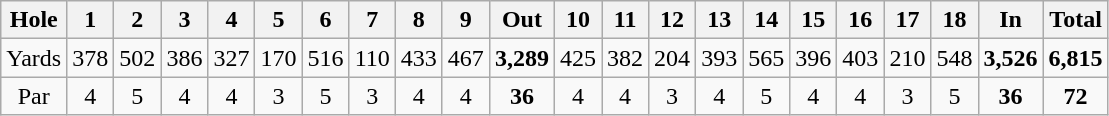<table class="wikitable" style="text-align:center">
<tr>
<th align="left">Hole</th>
<th>1</th>
<th>2</th>
<th>3</th>
<th>4</th>
<th>5</th>
<th>6</th>
<th>7</th>
<th>8</th>
<th>9</th>
<th>Out</th>
<th>10</th>
<th>11</th>
<th>12</th>
<th>13</th>
<th>14</th>
<th>15</th>
<th>16</th>
<th>17</th>
<th>18</th>
<th>In</th>
<th>Total</th>
</tr>
<tr>
<td align="center">Yards</td>
<td>378</td>
<td>502</td>
<td>386</td>
<td>327</td>
<td>170</td>
<td>516</td>
<td>110</td>
<td>433</td>
<td>467</td>
<td><strong>3,289</strong></td>
<td>425</td>
<td>382</td>
<td>204</td>
<td>393</td>
<td>565</td>
<td>396</td>
<td>403</td>
<td>210</td>
<td>548</td>
<td><strong>3,526</strong></td>
<td><strong>6,815</strong></td>
</tr>
<tr>
<td align="center">Par</td>
<td>4</td>
<td>5</td>
<td>4</td>
<td>4</td>
<td>3</td>
<td>5</td>
<td>3</td>
<td>4</td>
<td>4</td>
<td><strong>36</strong></td>
<td>4</td>
<td>4</td>
<td>3</td>
<td>4</td>
<td>5</td>
<td>4</td>
<td>4</td>
<td>3</td>
<td>5</td>
<td><strong>36</strong></td>
<td><strong>72</strong></td>
</tr>
</table>
